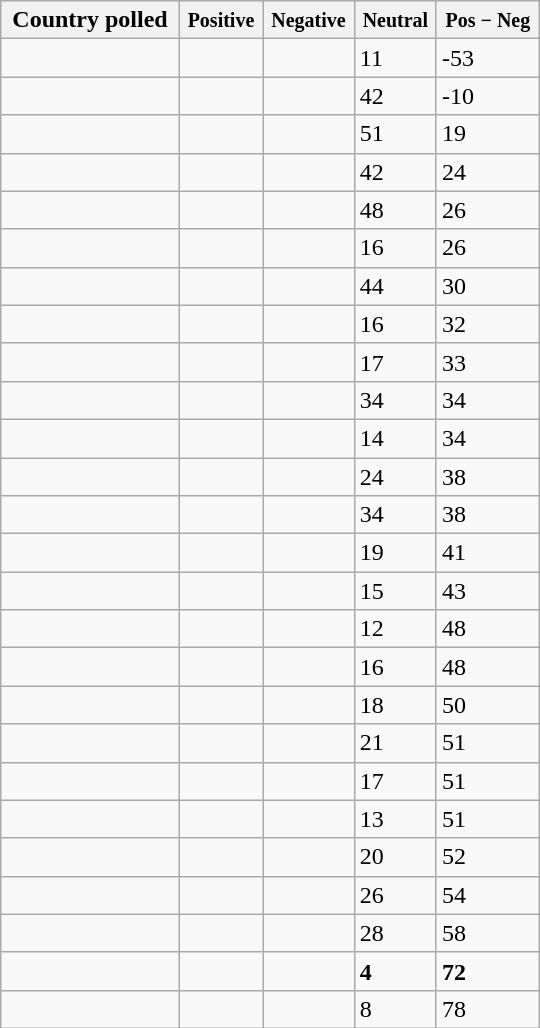<table class="wikitable sortable floatright" style="width:360px; border:1px black; float:right; margin-left:1em;">
<tr>
<th>Country polled</th>
<th><small> Positive</small></th>
<th><small>Negative</small></th>
<th><small>Neutral</small></th>
<th><small>Pos − Neg</small></th>
</tr>
<tr>
<td></td>
<td></td>
<td></td>
<td>11</td>
<td><span>-53</span></td>
</tr>
<tr>
<td></td>
<td></td>
<td></td>
<td>42</td>
<td><span>-10</span></td>
</tr>
<tr>
<td></td>
<td></td>
<td></td>
<td>51</td>
<td><span>19</span></td>
</tr>
<tr>
<td></td>
<td></td>
<td></td>
<td>42</td>
<td><span>24</span></td>
</tr>
<tr>
<td></td>
<td></td>
<td></td>
<td>48</td>
<td><span>26</span></td>
</tr>
<tr>
<td></td>
<td></td>
<td></td>
<td>16</td>
<td><span>26</span></td>
</tr>
<tr>
<td></td>
<td></td>
<td></td>
<td>44</td>
<td><span>30</span></td>
</tr>
<tr>
<td></td>
<td></td>
<td></td>
<td>16</td>
<td><span>32</span></td>
</tr>
<tr>
<td></td>
<td></td>
<td></td>
<td>17</td>
<td><span>33</span></td>
</tr>
<tr>
<td></td>
<td></td>
<td></td>
<td>34</td>
<td><span>34</span></td>
</tr>
<tr>
<td></td>
<td></td>
<td></td>
<td>14</td>
<td><span>34</span></td>
</tr>
<tr>
<td></td>
<td></td>
<td></td>
<td>24</td>
<td><span>38</span></td>
</tr>
<tr>
<td></td>
<td></td>
<td></td>
<td>34</td>
<td><span>38</span></td>
</tr>
<tr>
<td></td>
<td></td>
<td></td>
<td>19</td>
<td><span>41</span></td>
</tr>
<tr>
<td></td>
<td></td>
<td></td>
<td>15</td>
<td><span>43</span></td>
</tr>
<tr>
<td></td>
<td></td>
<td></td>
<td>12</td>
<td><span>48</span></td>
</tr>
<tr>
<td></td>
<td></td>
<td></td>
<td>16</td>
<td><span>48</span></td>
</tr>
<tr>
<td></td>
<td></td>
<td></td>
<td>18</td>
<td><span>50</span></td>
</tr>
<tr>
<td></td>
<td></td>
<td></td>
<td>21</td>
<td><span>51</span></td>
</tr>
<tr>
<td></td>
<td></td>
<td></td>
<td>17</td>
<td><span>51</span></td>
</tr>
<tr>
<td></td>
<td></td>
<td></td>
<td>13</td>
<td><span>51</span></td>
</tr>
<tr>
<td></td>
<td></td>
<td></td>
<td>20</td>
<td><span>52</span></td>
</tr>
<tr>
<td></td>
<td></td>
<td></td>
<td>26</td>
<td><span>54</span></td>
</tr>
<tr>
<td></td>
<td></td>
<td></td>
<td>28</td>
<td><span>58</span></td>
</tr>
<tr>
<td><strong></strong></td>
<td></td>
<td></td>
<td><strong>4</strong></td>
<td><span><strong>72</strong></span></td>
</tr>
<tr>
<td></td>
<td></td>
<td></td>
<td>8</td>
<td><span>78</span></td>
</tr>
<tr>
</tr>
</table>
